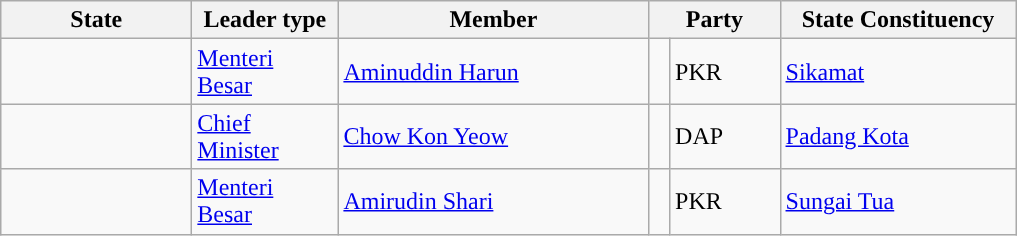<table class ="wikitable sortable">
<tr>
<th style="width:120px;">State</th>
<th style="width:90px;">Leader type</th>
<th style="width:200px;">Member</th>
<th style="width:80px;" colspan=2>Party</th>
<th style="width:150px;">State Constituency</th>
</tr>
<tr>
<td></td>
<td><a href='#'>Menteri Besar</a></td>
<td><a href='#'>Aminuddin Harun</a></td>
<td></td>
<td>PKR</td>
<td><a href='#'>Sikamat</a></td>
</tr>
<tr>
<td></td>
<td><a href='#'>Chief Minister</a></td>
<td><a href='#'>Chow Kon Yeow</a></td>
<td></td>
<td>DAP</td>
<td><a href='#'>Padang Kota</a></td>
</tr>
<tr>
<td></td>
<td><a href='#'>Menteri Besar</a></td>
<td><a href='#'>Amirudin Shari</a></td>
<td></td>
<td>PKR</td>
<td><a href='#'>Sungai Tua</a></td>
</tr>
</table>
